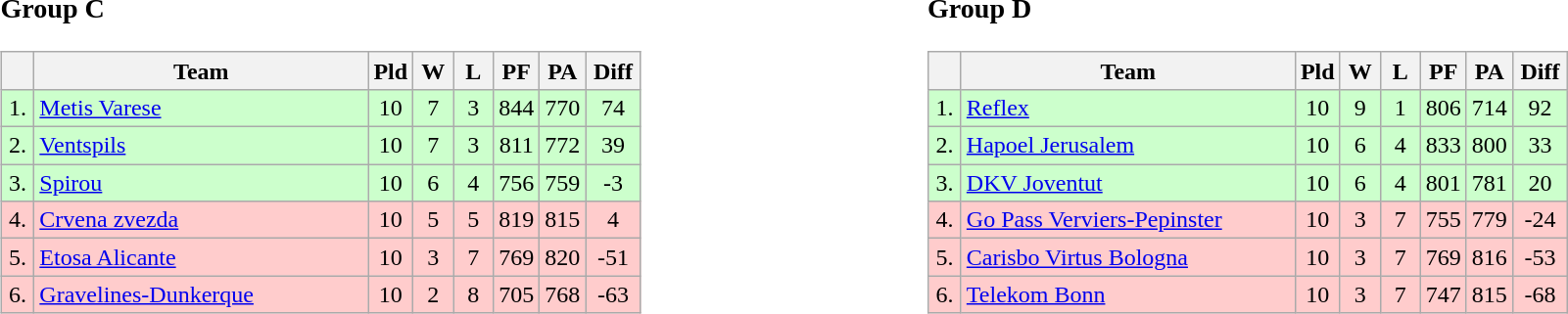<table>
<tr>
<td style="vertical-align:top; width:33%;"><br><h3>Group C</h3><table class=wikitable style="text-align:center">
<tr>
<th width=15></th>
<th width=220>Team</th>
<th width=20>Pld</th>
<th width=20>W</th>
<th width=20>L</th>
<th width=20>PF</th>
<th width=20>PA</th>
<th width=30>Diff</th>
</tr>
<tr style="background: #ccffcc;">
<td>1.</td>
<td align=left> <a href='#'>Metis Varese</a></td>
<td>10</td>
<td>7</td>
<td>3</td>
<td>844</td>
<td>770</td>
<td>74</td>
</tr>
<tr style="background: #ccffcc;">
<td>2.</td>
<td align=left> <a href='#'>Ventspils</a></td>
<td>10</td>
<td>7</td>
<td>3</td>
<td>811</td>
<td>772</td>
<td>39</td>
</tr>
<tr style="background: #ccffcc;">
<td>3.</td>
<td align=left> <a href='#'>Spirou</a></td>
<td>10</td>
<td>6</td>
<td>4</td>
<td>756</td>
<td>759</td>
<td>-3</td>
</tr>
<tr style="background: #ffcccc;">
<td>4.</td>
<td align=left> <a href='#'>Crvena zvezda</a></td>
<td>10</td>
<td>5</td>
<td>5</td>
<td>819</td>
<td>815</td>
<td>4</td>
</tr>
<tr style="background: #ffcccc;">
<td>5.</td>
<td align=left> <a href='#'>Etosa Alicante</a></td>
<td>10</td>
<td>3</td>
<td>7</td>
<td>769</td>
<td>820</td>
<td>-51</td>
</tr>
<tr style="background: #ffcccc;">
<td>6.</td>
<td align=left> <a href='#'>Gravelines-Dunkerque</a></td>
<td>10</td>
<td>2</td>
<td>8</td>
<td>705</td>
<td>768</td>
<td>-63</td>
</tr>
</table>
</td>
<td style="vertical-align:top; width:33%;"><br><h3>Group D</h3><table class=wikitable style="text-align:center">
<tr>
<th width=15></th>
<th width=220>Team</th>
<th width=20>Pld</th>
<th width=20>W</th>
<th width=20>L</th>
<th width=20>PF</th>
<th width=20>PA</th>
<th width=30>Diff</th>
</tr>
<tr style="background: #ccffcc;">
<td>1.</td>
<td align=left> <a href='#'>Reflex</a></td>
<td>10</td>
<td>9</td>
<td>1</td>
<td>806</td>
<td>714</td>
<td>92</td>
</tr>
<tr style="background: #ccffcc;">
<td>2.</td>
<td align=left> <a href='#'>Hapoel Jerusalem</a></td>
<td>10</td>
<td>6</td>
<td>4</td>
<td>833</td>
<td>800</td>
<td>33</td>
</tr>
<tr style="background: #ccffcc;">
<td>3.</td>
<td align=left> <a href='#'>DKV Joventut</a></td>
<td>10</td>
<td>6</td>
<td>4</td>
<td>801</td>
<td>781</td>
<td>20</td>
</tr>
<tr style="background: #ffcccc;">
<td>4.</td>
<td align=left> <a href='#'>Go Pass Verviers-Pepinster</a></td>
<td>10</td>
<td>3</td>
<td>7</td>
<td>755</td>
<td>779</td>
<td>-24</td>
</tr>
<tr style="background: #ffcccc;">
<td>5.</td>
<td align=left> <a href='#'>Carisbo Virtus Bologna</a></td>
<td>10</td>
<td>3</td>
<td>7</td>
<td>769</td>
<td>816</td>
<td>-53</td>
</tr>
<tr style="background: #ffcccc;">
<td>6.</td>
<td align=left> <a href='#'>Telekom Bonn</a></td>
<td>10</td>
<td>3</td>
<td>7</td>
<td>747</td>
<td>815</td>
<td>-68</td>
</tr>
</table>
</td>
</tr>
</table>
